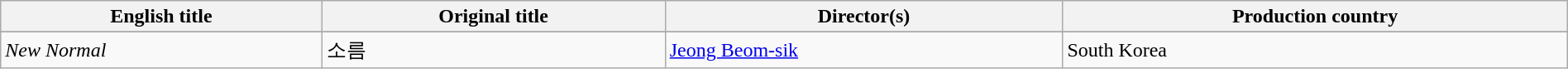<table class="sortable wikitable" style="width:100%; margin-bottom:2px" cellpadding="5">
<tr>
<th scope="col">English title</th>
<th scope="col">Original title</th>
<th scope="col">Director(s)</th>
<th scope="col">Production country</th>
</tr>
<tr style="background:#FFDEAD;">
</tr>
<tr>
<td><em>New Normal</em></td>
<td>소름</td>
<td><a href='#'>Jeong Beom-sik</a></td>
<td>South Korea</td>
</tr>
</table>
